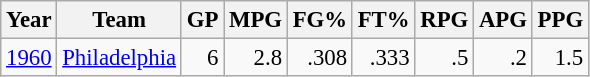<table class="wikitable sortable" style="font-size:95%; text-align:right;">
<tr>
<th>Year</th>
<th>Team</th>
<th>GP</th>
<th>MPG</th>
<th>FG%</th>
<th>FT%</th>
<th>RPG</th>
<th>APG</th>
<th>PPG</th>
</tr>
<tr>
<td style="text-align:left;"><a href='#'>1960</a></td>
<td style="text-align:left;"><a href='#'>Philadelphia</a></td>
<td>6</td>
<td>2.8</td>
<td>.308</td>
<td>.333</td>
<td>.5</td>
<td>.2</td>
<td>1.5</td>
</tr>
</table>
